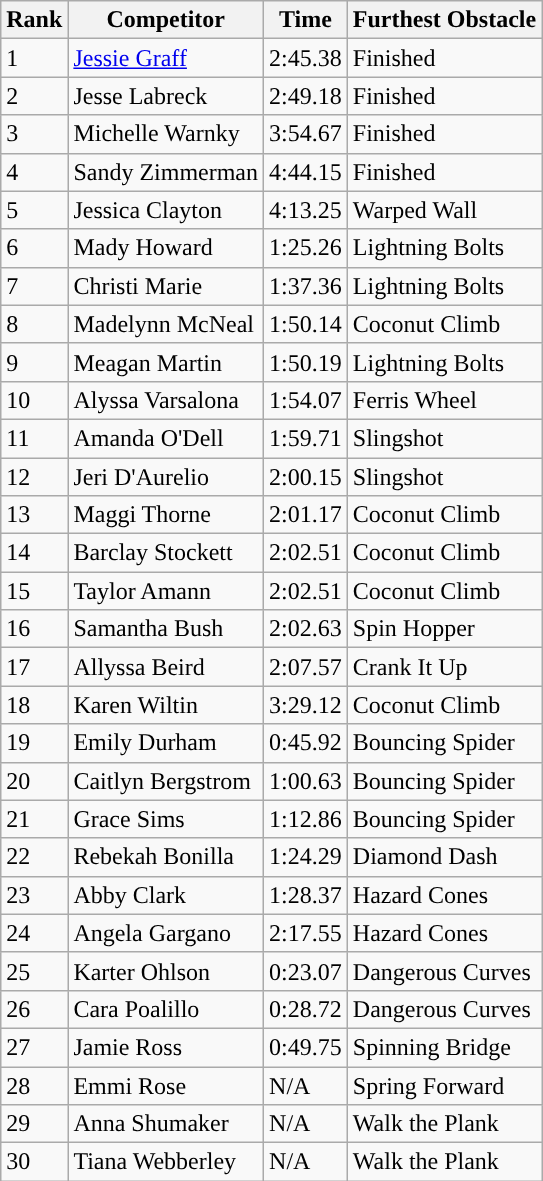<table class="wikitable sortable">
<tr>
<th>Rank</th>
<th>Competitor</th>
<th>Time</th>
<th>Furthest Obstacle</th>
</tr>
<tr>
<td>1</td>
<td><a href='#'>Jessie Graff</a></td>
<td>2:45.38</td>
<td>Finished</td>
</tr>
<tr>
<td>2</td>
<td>Jesse Labreck</td>
<td>2:49.18</td>
<td>Finished</td>
</tr>
<tr>
<td>3</td>
<td>Michelle Warnky</td>
<td>3:54.67</td>
<td>Finished</td>
</tr>
<tr>
<td>4</td>
<td>Sandy Zimmerman</td>
<td>4:44.15</td>
<td>Finished</td>
</tr>
<tr>
<td>5</td>
<td>Jessica Clayton</td>
<td>4:13.25</td>
<td>Warped Wall</td>
</tr>
<tr>
<td>6</td>
<td>Mady Howard</td>
<td>1:25.26</td>
<td>Lightning Bolts</td>
</tr>
<tr>
<td>7</td>
<td>Christi Marie</td>
<td>1:37.36</td>
<td>Lightning Bolts</td>
</tr>
<tr>
<td>8</td>
<td>Madelynn McNeal</td>
<td>1:50.14</td>
<td>Coconut Climb</td>
</tr>
<tr>
<td>9</td>
<td>Meagan Martin</td>
<td>1:50.19</td>
<td>Lightning Bolts</td>
</tr>
<tr>
<td>10</td>
<td>Alyssa Varsalona</td>
<td>1:54.07</td>
<td>Ferris Wheel</td>
</tr>
<tr>
<td>11</td>
<td>Amanda O'Dell</td>
<td>1:59.71</td>
<td>Slingshot</td>
</tr>
<tr>
<td>12</td>
<td>Jeri D'Aurelio</td>
<td>2:00.15</td>
<td>Slingshot</td>
</tr>
<tr>
<td>13</td>
<td>Maggi Thorne</td>
<td>2:01.17</td>
<td>Coconut Climb</td>
</tr>
<tr>
<td>14</td>
<td>Barclay Stockett</td>
<td>2:02.51</td>
<td>Coconut Climb</td>
</tr>
<tr>
<td>15</td>
<td>Taylor Amann</td>
<td>2:02.51</td>
<td>Coconut Climb</td>
</tr>
<tr>
<td>16</td>
<td>Samantha Bush</td>
<td>2:02.63</td>
<td>Spin Hopper</td>
</tr>
<tr>
<td>17</td>
<td>Allyssa Beird</td>
<td>2:07.57</td>
<td>Crank It Up</td>
</tr>
<tr>
<td>18</td>
<td>Karen Wiltin</td>
<td>3:29.12</td>
<td>Coconut Climb</td>
</tr>
<tr>
<td>19</td>
<td>Emily Durham</td>
<td>0:45.92</td>
<td>Bouncing Spider</td>
</tr>
<tr>
<td>20</td>
<td>Caitlyn Bergstrom</td>
<td>1:00.63</td>
<td>Bouncing Spider</td>
</tr>
<tr>
<td>21</td>
<td>Grace Sims</td>
<td>1:12.86</td>
<td>Bouncing Spider</td>
</tr>
<tr>
<td>22</td>
<td>Rebekah Bonilla</td>
<td>1:24.29</td>
<td>Diamond Dash</td>
</tr>
<tr>
<td>23</td>
<td>Abby Clark</td>
<td>1:28.37</td>
<td>Hazard Cones</td>
</tr>
<tr>
<td>24</td>
<td>Angela Gargano</td>
<td>2:17.55</td>
<td>Hazard Cones</td>
</tr>
<tr>
<td>25</td>
<td>Karter Ohlson</td>
<td>0:23.07</td>
<td>Dangerous Curves</td>
</tr>
<tr>
<td>26</td>
<td>Cara Poalillo</td>
<td>0:28.72</td>
<td>Dangerous Curves</td>
</tr>
<tr>
<td>27</td>
<td>Jamie Ross</td>
<td>0:49.75</td>
<td>Spinning Bridge</td>
</tr>
<tr>
<td>28</td>
<td>Emmi Rose</td>
<td>N/A</td>
<td>Spring Forward</td>
</tr>
<tr>
<td>29</td>
<td>Anna Shumaker</td>
<td>N/A</td>
<td>Walk the Plank</td>
</tr>
<tr>
<td>30</td>
<td>Tiana Webberley</td>
<td>N/A</td>
<td>Walk the Plank</td>
</tr>
</table>
